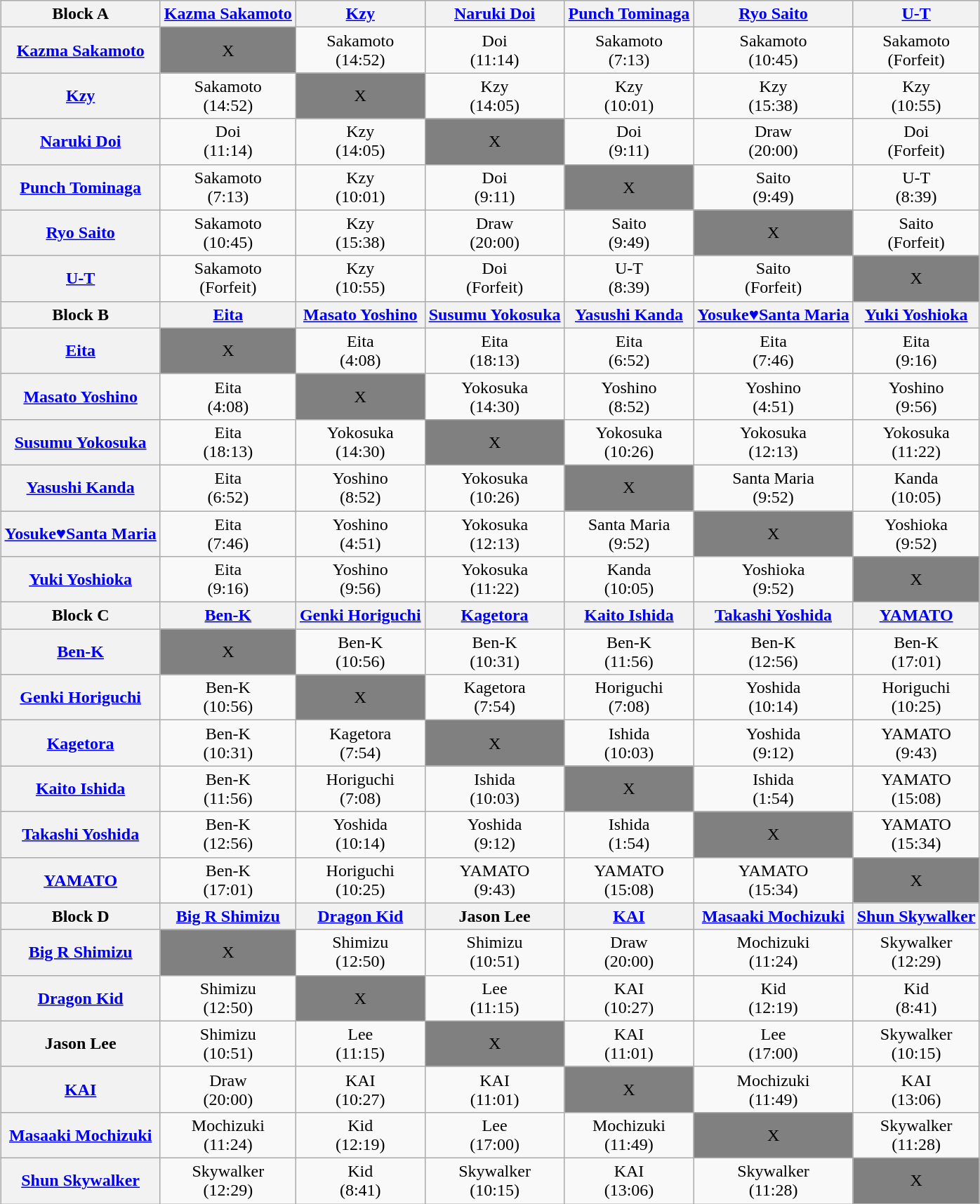<table class="wikitable" style="margin: 1em auto 1em auto">
<tr align="center">
<th>Block A</th>
<th><a href='#'>Kazma Sakamoto</a></th>
<th><a href='#'>Kzy</a></th>
<th><a href='#'>Naruki Doi</a></th>
<th><a href='#'>Punch Tominaga</a></th>
<th><a href='#'>Ryo Saito</a></th>
<th><a href='#'>U-T</a></th>
</tr>
<tr align="center">
<th><a href='#'>Kazma Sakamoto</a></th>
<td bgcolor=grey>X</td>
<td>Sakamoto<br>(14:52)</td>
<td>Doi<br>(11:14)</td>
<td>Sakamoto<br>(7:13)</td>
<td>Sakamoto<br>(10:45)</td>
<td>Sakamoto<br>(Forfeit)</td>
</tr>
<tr align="center">
<th><a href='#'>Kzy</a></th>
<td>Sakamoto<br>(14:52)</td>
<td bgcolor=grey>X</td>
<td>Kzy<br>(14:05)</td>
<td>Kzy<br>(10:01)</td>
<td>Kzy<br>(15:38)</td>
<td>Kzy<br>(10:55)</td>
</tr>
<tr align="center">
<th><a href='#'>Naruki Doi</a></th>
<td>Doi<br>(11:14)</td>
<td>Kzy<br>(14:05)</td>
<td bgcolor=grey>X</td>
<td>Doi<br>(9:11)</td>
<td>Draw<br>(20:00)</td>
<td>Doi<br>(Forfeit)</td>
</tr>
<tr align="center">
<th><a href='#'>Punch Tominaga</a></th>
<td>Sakamoto<br>(7:13)</td>
<td>Kzy<br>(10:01)</td>
<td>Doi<br>(9:11)</td>
<td bgcolor=grey>X</td>
<td>Saito<br>(9:49)</td>
<td>U-T<br>(8:39)</td>
</tr>
<tr align="center">
<th><a href='#'>Ryo Saito</a></th>
<td>Sakamoto<br>(10:45)</td>
<td>Kzy<br>(15:38)</td>
<td>Draw<br>(20:00)</td>
<td>Saito<br>(9:49)</td>
<td bgcolor=grey>X</td>
<td>Saito<br>(Forfeit)</td>
</tr>
<tr align="center">
<th><a href='#'>U-T</a></th>
<td>Sakamoto<br>(Forfeit)</td>
<td>Kzy<br>(10:55)</td>
<td>Doi<br>(Forfeit)</td>
<td>U-T<br>(8:39)</td>
<td>Saito<br>(Forfeit)</td>
<td bgcolor=grey>X</td>
</tr>
<tr align="center">
<th>Block B</th>
<th><a href='#'>Eita</a></th>
<th><a href='#'>Masato Yoshino</a></th>
<th><a href='#'>Susumu Yokosuka</a></th>
<th><a href='#'>Yasushi Kanda</a></th>
<th><a href='#'>Yosuke♥Santa Maria</a></th>
<th><a href='#'>Yuki Yoshioka</a></th>
</tr>
<tr align="center">
<th><a href='#'>Eita</a></th>
<td bgcolor=grey>X</td>
<td>Eita<br>(4:08)</td>
<td>Eita<br>(18:13)</td>
<td>Eita<br>(6:52)</td>
<td>Eita<br>(7:46)</td>
<td>Eita<br>(9:16)</td>
</tr>
<tr align="center">
<th><a href='#'>Masato Yoshino</a></th>
<td>Eita<br>(4:08)</td>
<td bgcolor=grey>X</td>
<td>Yokosuka<br>(14:30)</td>
<td>Yoshino<br>(8:52)</td>
<td>Yoshino<br>(4:51)</td>
<td>Yoshino<br>(9:56)</td>
</tr>
<tr align="center">
<th><a href='#'>Susumu Yokosuka</a></th>
<td>Eita<br>(18:13)</td>
<td>Yokosuka<br>(14:30)</td>
<td bgcolor=grey>X</td>
<td>Yokosuka<br>(10:26)</td>
<td>Yokosuka<br>(12:13)</td>
<td>Yokosuka<br>(11:22)</td>
</tr>
<tr align="center">
<th><a href='#'>Yasushi Kanda</a></th>
<td>Eita<br>(6:52)</td>
<td>Yoshino<br>(8:52)</td>
<td>Yokosuka<br>(10:26)</td>
<td bgcolor=grey>X</td>
<td>Santa Maria<br>(9:52)</td>
<td>Kanda<br>(10:05)</td>
</tr>
<tr align="center">
<th><a href='#'>Yosuke♥Santa Maria</a></th>
<td>Eita<br>(7:46)</td>
<td>Yoshino<br>(4:51)</td>
<td>Yokosuka<br>(12:13)</td>
<td>Santa Maria<br>(9:52)</td>
<td bgcolor=grey>X</td>
<td>Yoshioka<br>(9:52)</td>
</tr>
<tr align="center">
<th><a href='#'>Yuki Yoshioka</a></th>
<td>Eita<br>(9:16)</td>
<td>Yoshino<br>(9:56)</td>
<td>Yokosuka<br>(11:22)</td>
<td>Kanda<br>(10:05)</td>
<td>Yoshioka<br>(9:52)</td>
<td bgcolor=grey>X</td>
</tr>
<tr align="center">
<th>Block C</th>
<th><a href='#'>Ben-K</a></th>
<th><a href='#'>Genki Horiguchi</a></th>
<th><a href='#'>Kagetora</a></th>
<th><a href='#'>Kaito Ishida</a></th>
<th><a href='#'>Takashi Yoshida</a></th>
<th><a href='#'>YAMATO</a></th>
</tr>
<tr align="center">
<th><a href='#'>Ben-K</a></th>
<td bgcolor=grey>X</td>
<td>Ben-K<br>(10:56)</td>
<td>Ben-K<br>(10:31)</td>
<td>Ben-K<br>(11:56)</td>
<td>Ben-K<br>(12:56)</td>
<td>Ben-K<br>(17:01)</td>
</tr>
<tr align="center">
<th><a href='#'>Genki Horiguchi</a></th>
<td>Ben-K<br>(10:56)</td>
<td bgcolor=grey>X</td>
<td>Kagetora<br>(7:54)</td>
<td>Horiguchi<br>(7:08)</td>
<td>Yoshida<br>(10:14)</td>
<td>Horiguchi<br>(10:25)</td>
</tr>
<tr align="center">
<th><a href='#'>Kagetora</a></th>
<td>Ben-K<br>(10:31)</td>
<td>Kagetora<br>(7:54)</td>
<td bgcolor=grey>X</td>
<td>Ishida<br>(10:03)</td>
<td>Yoshida<br>(9:12)</td>
<td>YAMATO<br>(9:43)</td>
</tr>
<tr align="center">
<th><a href='#'>Kaito Ishida</a></th>
<td>Ben-K<br>(11:56)</td>
<td>Horiguchi<br>(7:08)</td>
<td>Ishida<br>(10:03)</td>
<td bgcolor=grey>X</td>
<td>Ishida<br>(1:54)</td>
<td>YAMATO<br>(15:08)</td>
</tr>
<tr align="center">
<th><a href='#'>Takashi Yoshida</a></th>
<td>Ben-K<br>(12:56)</td>
<td>Yoshida<br>(10:14)</td>
<td>Yoshida<br>(9:12)</td>
<td>Ishida<br>(1:54)</td>
<td bgcolor=grey>X</td>
<td>YAMATO<br>(15:34)</td>
</tr>
<tr align="center">
<th><a href='#'>YAMATO</a></th>
<td>Ben-K<br>(17:01)</td>
<td>Horiguchi<br>(10:25)</td>
<td>YAMATO<br>(9:43)</td>
<td>YAMATO<br>(15:08)</td>
<td>YAMATO<br>(15:34)</td>
<td bgcolor=grey>X</td>
</tr>
<tr align="center">
<th>Block D</th>
<th><a href='#'>Big R Shimizu</a></th>
<th><a href='#'>Dragon Kid</a></th>
<th>Jason Lee</th>
<th><a href='#'>KAI</a></th>
<th><a href='#'>Masaaki Mochizuki</a></th>
<th><a href='#'>Shun Skywalker</a></th>
</tr>
<tr align="center">
<th><a href='#'>Big R Shimizu</a></th>
<td bgcolor=grey>X</td>
<td>Shimizu<br>(12:50)</td>
<td>Shimizu<br>(10:51)</td>
<td>Draw<br>(20:00)</td>
<td>Mochizuki<br>(11:24)</td>
<td>Skywalker<br>(12:29)</td>
</tr>
<tr align="center">
<th><a href='#'>Dragon Kid</a></th>
<td>Shimizu<br>(12:50)</td>
<td bgcolor=grey>X</td>
<td>Lee<br>(11:15)</td>
<td>KAI<br>(10:27)</td>
<td>Kid<br>(12:19)</td>
<td>Kid<br>(8:41)</td>
</tr>
<tr align="center">
<th>Jason Lee</th>
<td>Shimizu<br>(10:51)</td>
<td>Lee<br>(11:15)</td>
<td bgcolor=grey>X</td>
<td>KAI<br>(11:01)</td>
<td>Lee<br>(17:00)</td>
<td>Skywalker<br>(10:15)</td>
</tr>
<tr align="center">
<th><a href='#'>KAI</a></th>
<td>Draw<br>(20:00)</td>
<td>KAI<br>(10:27)</td>
<td>KAI<br>(11:01)</td>
<td bgcolor=grey>X</td>
<td>Mochizuki<br>(11:49)</td>
<td>KAI<br>(13:06)</td>
</tr>
<tr align="center">
<th><a href='#'>Masaaki Mochizuki</a></th>
<td>Mochizuki<br>(11:24)</td>
<td>Kid<br>(12:19)</td>
<td>Lee<br>(17:00)</td>
<td>Mochizuki<br>(11:49)</td>
<td bgcolor=grey>X</td>
<td>Skywalker<br>(11:28)</td>
</tr>
<tr align="center">
<th><a href='#'>Shun Skywalker</a></th>
<td>Skywalker<br>(12:29)</td>
<td>Kid<br>(8:41)</td>
<td>Skywalker<br>(10:15)</td>
<td>KAI<br>(13:06)</td>
<td>Skywalker<br>(11:28)</td>
<td bgcolor=grey>X</td>
</tr>
</table>
